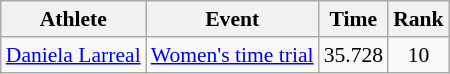<table class=wikitable style="font-size:90%">
<tr>
<th>Athlete</th>
<th>Event</th>
<th>Time</th>
<th>Rank</th>
</tr>
<tr align=center>
<td align=left><a href='#'>Daniela Larreal</a></td>
<td align=left><a href='#'>Women's time trial</a></td>
<td>35.728</td>
<td>10</td>
</tr>
</table>
